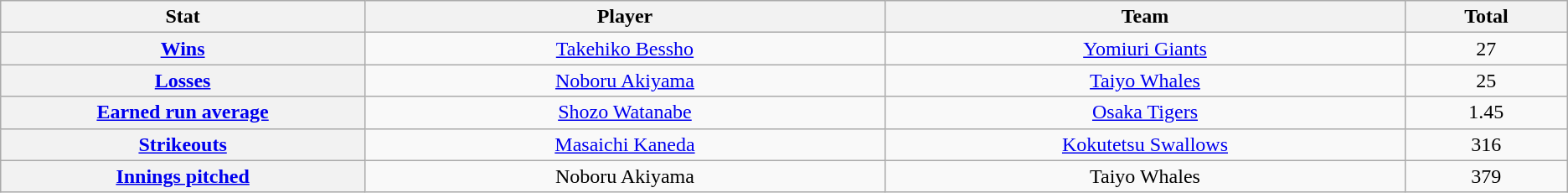<table class="wikitable" style="text-align:center;">
<tr>
<th scope="col" width="7%">Stat</th>
<th scope="col" width="10%">Player</th>
<th scope="col" width="10%">Team</th>
<th scope="col" width="3%">Total</th>
</tr>
<tr>
<th scope="row" style="text-align:center;"><a href='#'>Wins</a></th>
<td><a href='#'>Takehiko Bessho</a></td>
<td><a href='#'>Yomiuri Giants</a></td>
<td>27</td>
</tr>
<tr>
<th scope="row" style="text-align:center;"><a href='#'>Losses</a></th>
<td><a href='#'>Noboru Akiyama</a></td>
<td><a href='#'>Taiyo Whales</a></td>
<td>25</td>
</tr>
<tr>
<th scope="row" style="text-align:center;"><a href='#'>Earned run average</a></th>
<td><a href='#'>Shozo Watanabe</a></td>
<td><a href='#'>Osaka Tigers</a></td>
<td>1.45</td>
</tr>
<tr>
<th scope="row" style="text-align:center;"><a href='#'>Strikeouts</a></th>
<td><a href='#'>Masaichi Kaneda</a></td>
<td><a href='#'>Kokutetsu Swallows</a></td>
<td>316</td>
</tr>
<tr>
<th scope="row" style="text-align:center;"><a href='#'>Innings pitched</a></th>
<td>Noboru Akiyama</td>
<td>Taiyo Whales</td>
<td>379</td>
</tr>
</table>
